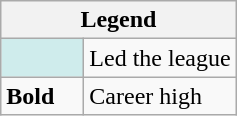<table class="wikitable mw-collapsible mw-collapsed">
<tr>
<th colspan="2">Legend</th>
</tr>
<tr>
<td style="background:#cfecec; width:3em;"></td>
<td>Led the league</td>
</tr>
<tr>
<td><strong>Bold</strong></td>
<td>Career high</td>
</tr>
</table>
